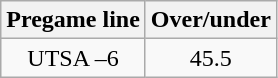<table class="wikitable">
<tr align="center">
<th style=>Pregame line</th>
<th style=>Over/under</th>
</tr>
<tr align="center">
<td>UTSA –6</td>
<td>45.5</td>
</tr>
</table>
